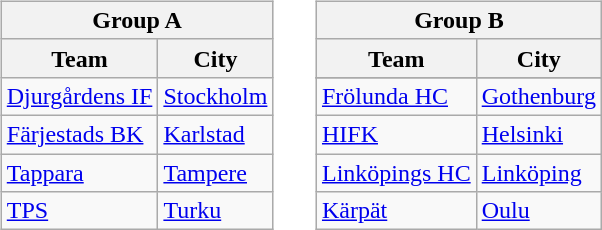<table cellspacing="10">
<tr>
<td valign="top"><br><table class="wikitable">
<tr>
<th colspan="2">Group A</th>
</tr>
<tr>
<th>Team</th>
<th>City</th>
</tr>
<tr>
<td> <a href='#'>Djurgårdens IF</a></td>
<td><a href='#'>Stockholm</a></td>
</tr>
<tr>
<td> <a href='#'>Färjestads BK</a></td>
<td><a href='#'>Karlstad</a></td>
</tr>
<tr>
<td> <a href='#'>Tappara</a></td>
<td><a href='#'>Tampere</a></td>
</tr>
<tr>
<td> <a href='#'>TPS</a></td>
<td><a href='#'>Turku</a></td>
</tr>
</table>
</td>
<td valign="top"><br><table class="wikitable">
<tr>
<th colspan="2">Group B</th>
</tr>
<tr>
<th>Team</th>
<th>City</th>
</tr>
<tr>
</tr>
<tr>
<td> <a href='#'>Frölunda HC</a></td>
<td><a href='#'>Gothenburg</a></td>
</tr>
<tr>
<td> <a href='#'>HIFK</a></td>
<td><a href='#'>Helsinki</a></td>
</tr>
<tr>
<td> <a href='#'>Linköpings HC</a></td>
<td><a href='#'>Linköping</a></td>
</tr>
<tr>
<td> <a href='#'>Kärpät</a></td>
<td><a href='#'>Oulu</a></td>
</tr>
</table>
</td>
</tr>
</table>
